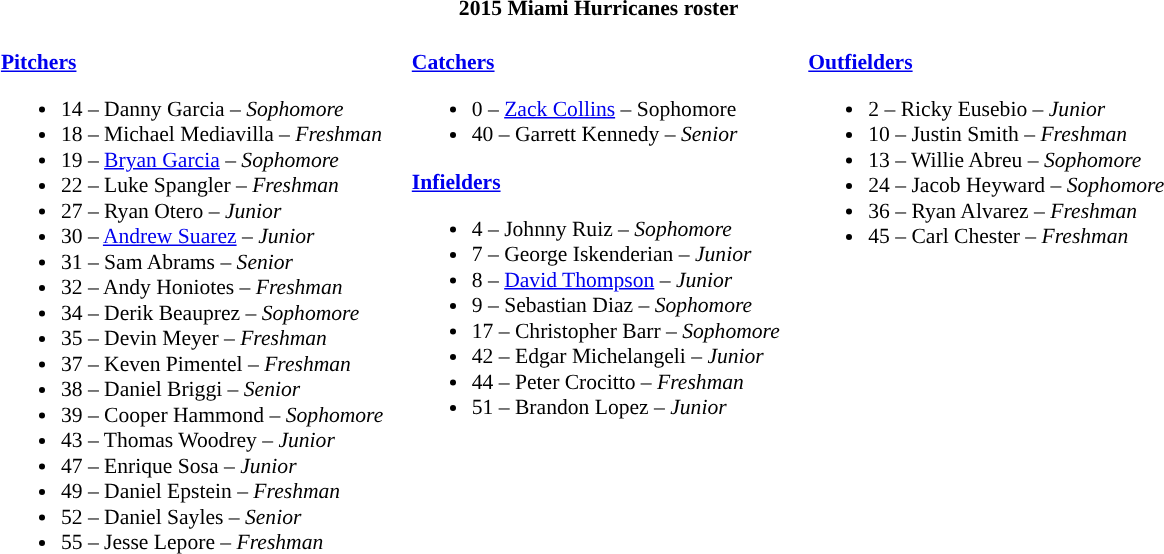<table class="toccolours" style="border-collapse:collapse; font-size:90%;">
<tr>
<th colspan=9>2015 Miami Hurricanes roster</th>
</tr>
<tr>
<td width="03"> </td>
<td valign="top"><br><strong><a href='#'>Pitchers</a></strong><ul><li>14 – Danny Garcia – <em>Sophomore</em></li><li>18 – Michael Mediavilla – <em>Freshman</em></li><li>19 – <a href='#'>Bryan Garcia</a> – <em>Sophomore</em></li><li>22 – Luke Spangler – <em>Freshman</em></li><li>27 – Ryan Otero – <em> Junior</em></li><li>30 – <a href='#'>Andrew Suarez</a> – <em> Junior</em></li><li>31 – Sam Abrams – <em>Senior</em></li><li>32 – Andy Honiotes – <em>Freshman</em></li><li>34 – Derik Beauprez – <em>Sophomore</em></li><li>35 – Devin Meyer – <em>Freshman</em></li><li>37 – Keven Pimentel – <em>Freshman</em></li><li>38 – Daniel Briggi – <em>Senior</em></li><li>39 – Cooper Hammond – <em>Sophomore</em></li><li>43 – Thomas Woodrey – <em>Junior</em></li><li>47 – Enrique Sosa – <em>Junior</em></li><li>49 – Daniel Epstein – <em>Freshman</em></li><li>52 – Daniel Sayles – <em>Senior</em></li><li>55 – Jesse Lepore – <em>Freshman</em></li></ul></td>
<td width="15"> </td>
<td valign="top"><br><strong><a href='#'>Catchers</a></strong><ul><li>0 – <a href='#'>Zack Collins</a> – Sophomore</li><li>40 – Garrett Kennedy – <em>Senior</em></li></ul><strong><a href='#'>Infielders</a></strong><ul><li>4 – Johnny Ruiz – <em>Sophomore</em></li><li>7 – George Iskenderian – <em>Junior</em></li><li>8 – <a href='#'>David Thompson</a> – <em>Junior</em></li><li>9 – Sebastian Diaz – <em>Sophomore</em></li><li>17 – Christopher Barr – <em> Sophomore</em></li><li>42 – Edgar Michelangeli – <em>Junior</em></li><li>44 – Peter Crocitto – <em>Freshman</em></li><li>51 – Brandon Lopez – <em>Junior</em></li></ul></td>
<td width="15"> </td>
<td valign="top"><br><strong><a href='#'>Outfielders</a></strong><ul><li>2 – Ricky Eusebio – <em>Junior</em></li><li>10 – Justin Smith – <em>Freshman</em></li><li>13 – Willie Abreu – <em>Sophomore</em></li><li>24 – Jacob Heyward – <em>Sophomore</em></li><li>36 – Ryan Alvarez – <em>Freshman</em></li><li>45 – Carl Chester – <em>Freshman</em></li></ul></td>
<td width="25"> </td>
</tr>
</table>
